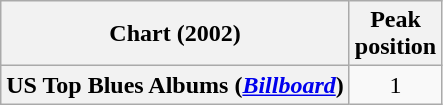<table class="wikitable sortable plainrowheaders" style="text-align:center">
<tr>
<th scope="col">Chart (2002)</th>
<th scope="col">Peak<br>position</th>
</tr>
<tr>
<th scope="row">US Top Blues Albums (<em><a href='#'>Billboard</a></em>)</th>
<td>1</td>
</tr>
</table>
